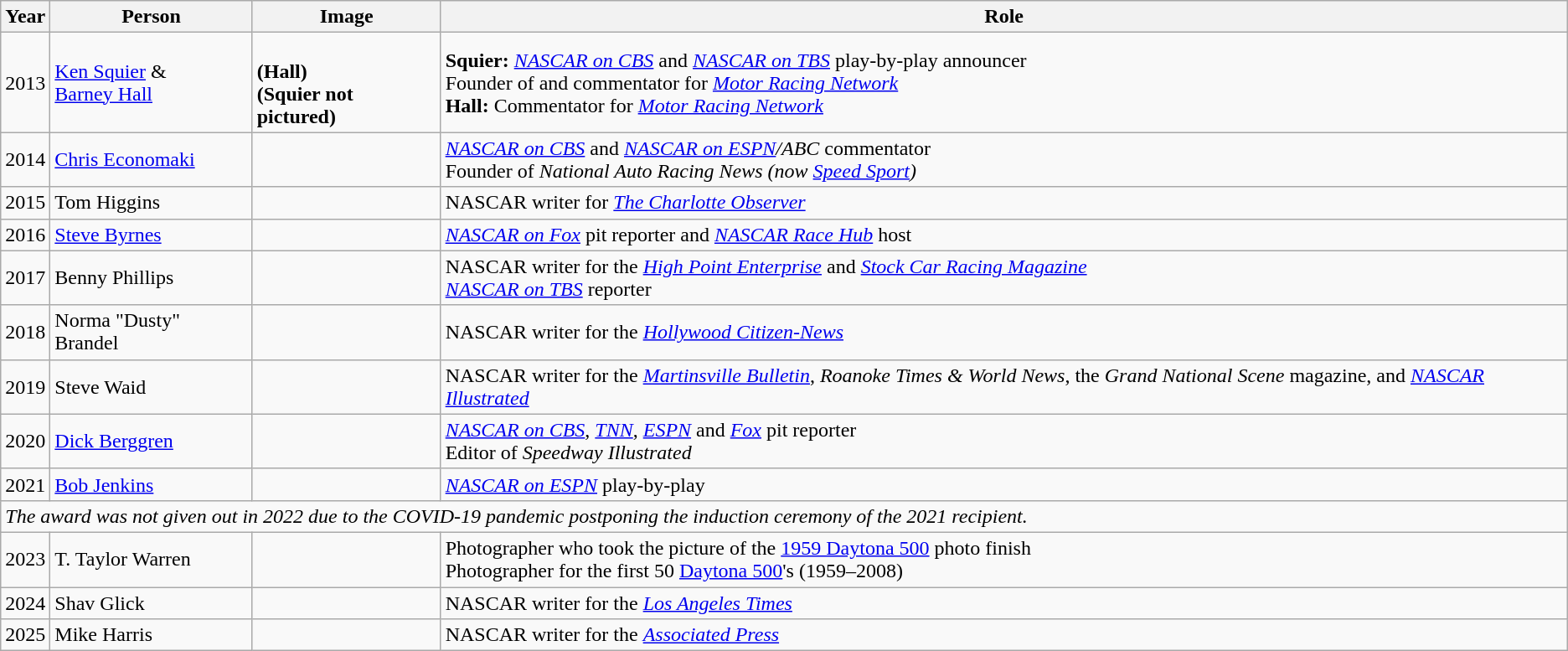<table class="wikitable">
<tr>
<th>Year</th>
<th>Person</th>
<th>Image</th>
<th>Role</th>
</tr>
<tr>
<td>2013</td>
<td><a href='#'>Ken Squier</a> & <br> <a href='#'>Barney Hall</a></td>
<td> <br> <strong>(Hall)</strong> <br> <strong>(Squier not pictured)</strong></td>
<td><strong>Squier:</strong> <em><a href='#'>NASCAR on CBS</a></em> and <em><a href='#'>NASCAR on TBS</a></em> play-by-play announcer <br> Founder of and commentator for <em><a href='#'>Motor Racing Network</a></em> <br> <strong>Hall:</strong> Commentator for <em><a href='#'>Motor Racing Network</a></em></td>
</tr>
<tr>
<td>2014</td>
<td><a href='#'>Chris Economaki</a></td>
<td></td>
<td><em><a href='#'>NASCAR on CBS</a></em> and <em><a href='#'>NASCAR on ESPN</a>/ABC</em> commentator <br> Founder of <em>National Auto Racing News (now <a href='#'>Speed Sport</a>)</em></td>
</tr>
<tr>
<td>2015</td>
<td>Tom Higgins</td>
<td></td>
<td>NASCAR writer for <em><a href='#'>The Charlotte Observer</a></em></td>
</tr>
<tr>
<td>2016</td>
<td><a href='#'>Steve Byrnes</a></td>
<td></td>
<td><em><a href='#'>NASCAR on Fox</a></em> pit reporter and <em><a href='#'>NASCAR Race Hub</a></em> host</td>
</tr>
<tr>
<td>2017</td>
<td>Benny Phillips</td>
<td></td>
<td>NASCAR writer for the <em><a href='#'>High Point Enterprise</a></em> and <em><a href='#'>Stock Car Racing Magazine</a></em> <br> <em><a href='#'>NASCAR on TBS</a></em> reporter</td>
</tr>
<tr>
<td>2018</td>
<td>Norma "Dusty" Brandel</td>
<td></td>
<td>NASCAR writer for the <em><a href='#'>Hollywood Citizen-News</a></em></td>
</tr>
<tr>
<td>2019</td>
<td>Steve Waid</td>
<td></td>
<td>NASCAR writer for the <em><a href='#'>Martinsville Bulletin</a></em>, <em>Roanoke Times & World News</em>, the <em>Grand National Scene</em> magazine, and <em><a href='#'>NASCAR Illustrated</a></em></td>
</tr>
<tr>
<td>2020</td>
<td><a href='#'>Dick Berggren</a></td>
<td></td>
<td><em><a href='#'>NASCAR on CBS</a></em>, <em><a href='#'>TNN</a></em>, <em><a href='#'>ESPN</a></em> and <em><a href='#'>Fox</a></em> pit reporter <br> Editor of <em>Speedway Illustrated</em></td>
</tr>
<tr>
<td>2021</td>
<td><a href='#'>Bob Jenkins</a></td>
<td></td>
<td><em><a href='#'>NASCAR on ESPN</a></em> play-by-play</td>
</tr>
<tr>
<td colspan=4><em>The award was not given out in 2022 due to the COVID-19 pandemic postponing the induction ceremony of the 2021 recipient.</em></td>
</tr>
<tr>
<td>2023</td>
<td>T. Taylor Warren</td>
<td></td>
<td>Photographer who took the picture of the <a href='#'>1959 Daytona 500</a> photo finish <br> Photographer for the first 50 <a href='#'>Daytona 500</a>'s (1959–2008)</td>
</tr>
<tr>
<td>2024</td>
<td>Shav Glick</td>
<td></td>
<td>NASCAR writer for the <em><a href='#'>Los Angeles Times</a></em></td>
</tr>
<tr>
<td>2025</td>
<td>Mike Harris</td>
<td></td>
<td>NASCAR writer for the <em><a href='#'>Associated Press</a></em></td>
</tr>
</table>
